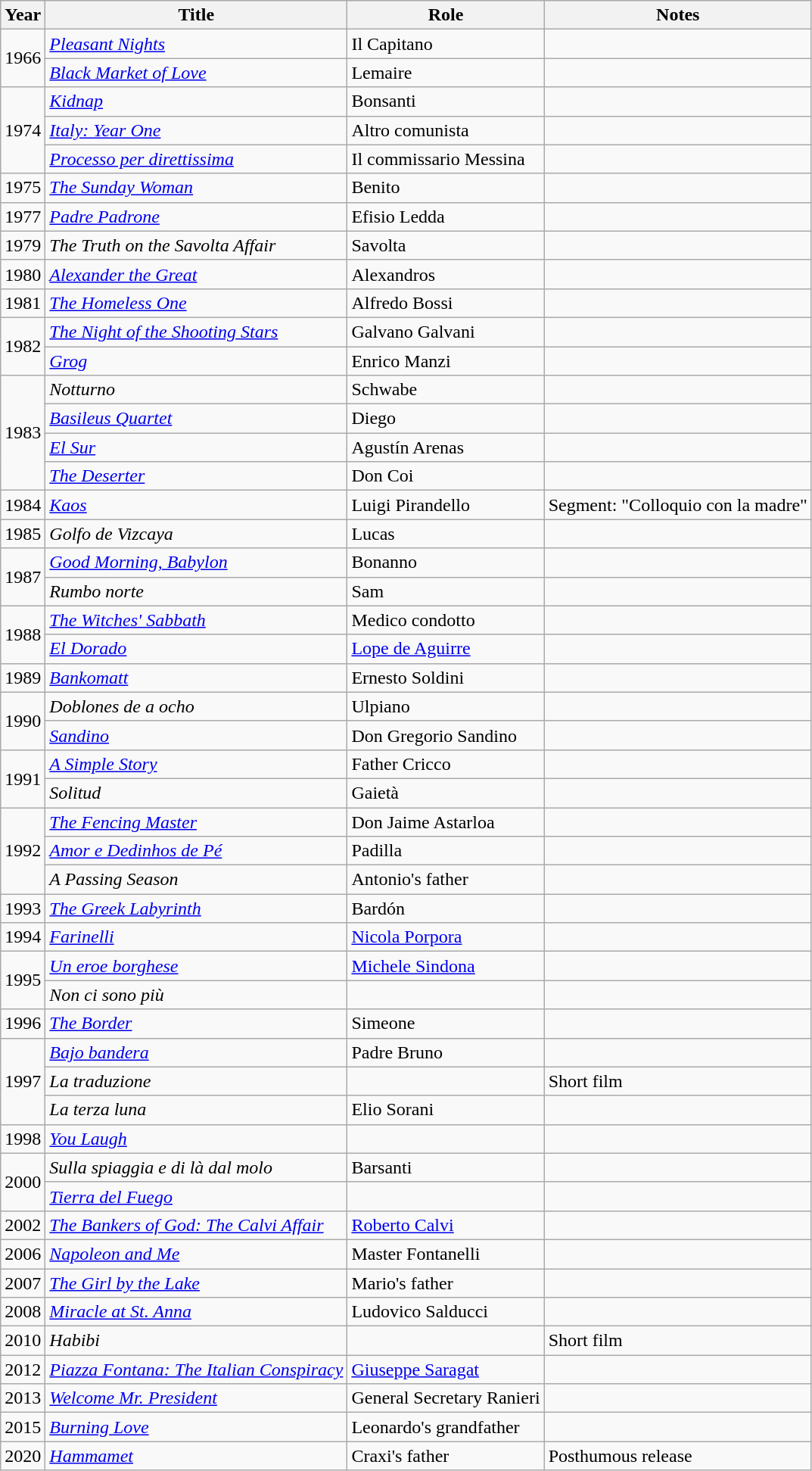<table class="wikitable plainrowheaders sortable">
<tr>
<th scope="col">Year</th>
<th scope="col">Title</th>
<th scope="col">Role</th>
<th scope="col">Notes</th>
</tr>
<tr>
<td rowspan=2>1966</td>
<td><em><a href='#'>Pleasant Nights</a></em></td>
<td>Il Capitano</td>
<td></td>
</tr>
<tr>
<td><em><a href='#'>Black Market of Love</a></em></td>
<td>Lemaire</td>
<td></td>
</tr>
<tr>
<td rowspan=3>1974</td>
<td><em><a href='#'>Kidnap</a></em></td>
<td>Bonsanti</td>
<td></td>
</tr>
<tr>
<td><em><a href='#'>Italy: Year One</a></em></td>
<td>Altro comunista</td>
<td></td>
</tr>
<tr>
<td><em><a href='#'>Processo per direttissima</a></em></td>
<td>Il commissario Messina</td>
<td></td>
</tr>
<tr>
<td>1975</td>
<td><em><a href='#'>The Sunday Woman</a></em></td>
<td>Benito</td>
<td></td>
</tr>
<tr>
<td>1977</td>
<td><em><a href='#'>Padre Padrone</a></em></td>
<td>Efisio Ledda</td>
<td></td>
</tr>
<tr>
<td>1979</td>
<td><em>The Truth on the Savolta Affair</em></td>
<td>Savolta</td>
<td></td>
</tr>
<tr>
<td>1980</td>
<td><em><a href='#'>Alexander the Great</a></em></td>
<td>Alexandros</td>
<td></td>
</tr>
<tr>
<td>1981</td>
<td><em><a href='#'>The Homeless One</a></em></td>
<td>Alfredo Bossi</td>
<td></td>
</tr>
<tr>
<td rowspan=2>1982</td>
<td><em><a href='#'>The Night of the Shooting Stars</a></em></td>
<td>Galvano Galvani</td>
<td></td>
</tr>
<tr>
<td><em><a href='#'>Grog</a></em></td>
<td>Enrico Manzi</td>
<td></td>
</tr>
<tr>
<td rowspan=4>1983</td>
<td><em>Notturno</em></td>
<td>Schwabe</td>
<td></td>
</tr>
<tr>
<td><em><a href='#'>Basileus Quartet</a></em></td>
<td>Diego</td>
<td></td>
</tr>
<tr>
<td><em><a href='#'>El Sur</a></em></td>
<td>Agustín Arenas</td>
<td></td>
</tr>
<tr>
<td><em><a href='#'>The Deserter</a></em></td>
<td>Don Coi</td>
<td></td>
</tr>
<tr>
<td>1984</td>
<td><em><a href='#'>Kaos</a></em></td>
<td>Luigi Pirandello</td>
<td>Segment: "Colloquio con la madre"</td>
</tr>
<tr>
<td>1985</td>
<td><em>Golfo de Vizcaya</em></td>
<td>Lucas</td>
<td></td>
</tr>
<tr>
<td rowspan=2>1987</td>
<td><em><a href='#'>Good Morning, Babylon</a></em></td>
<td>Bonanno</td>
<td></td>
</tr>
<tr>
<td><em>Rumbo norte</em></td>
<td>Sam</td>
<td></td>
</tr>
<tr>
<td rowspan=2>1988</td>
<td><em><a href='#'>The Witches' Sabbath</a></em></td>
<td>Medico condotto</td>
<td></td>
</tr>
<tr>
<td><em><a href='#'>El Dorado</a></em></td>
<td><a href='#'>Lope de Aguirre</a></td>
<td></td>
</tr>
<tr>
<td>1989</td>
<td><em><a href='#'>Bankomatt</a></em></td>
<td>Ernesto Soldini</td>
<td></td>
</tr>
<tr>
<td rowspan=2>1990</td>
<td><em>Doblones de a ocho</em></td>
<td>Ulpiano</td>
<td></td>
</tr>
<tr>
<td><em><a href='#'>Sandino</a></em></td>
<td>Don Gregorio Sandino</td>
<td></td>
</tr>
<tr>
<td rowspan=2>1991</td>
<td><em><a href='#'>A Simple Story</a></em></td>
<td>Father Cricco</td>
<td></td>
</tr>
<tr>
<td><em>Solitud</em></td>
<td>Gaietà</td>
<td></td>
</tr>
<tr>
<td rowspan=3>1992</td>
<td><em><a href='#'>The Fencing Master</a></em></td>
<td>Don Jaime Astarloa</td>
<td></td>
</tr>
<tr>
<td><em><a href='#'>Amor e Dedinhos de Pé</a></em></td>
<td>Padilla</td>
<td></td>
</tr>
<tr>
<td><em>A Passing Season</em></td>
<td>Antonio's father</td>
<td></td>
</tr>
<tr>
<td>1993</td>
<td><em><a href='#'>The Greek Labyrinth</a></em></td>
<td>Bardón</td>
<td></td>
</tr>
<tr>
<td>1994</td>
<td><em><a href='#'>Farinelli</a></em></td>
<td><a href='#'>Nicola Porpora</a></td>
<td></td>
</tr>
<tr>
<td rowspan=2>1995</td>
<td><em><a href='#'>Un eroe borghese</a></em></td>
<td><a href='#'>Michele Sindona</a></td>
<td></td>
</tr>
<tr>
<td><em>Non ci sono più</em></td>
<td></td>
<td></td>
</tr>
<tr>
<td>1996</td>
<td><em><a href='#'>The Border</a></em></td>
<td>Simeone</td>
<td></td>
</tr>
<tr>
<td rowspan=3>1997</td>
<td><em><a href='#'>Bajo bandera</a></em></td>
<td>Padre Bruno</td>
<td></td>
</tr>
<tr>
<td><em>La traduzione</em></td>
<td></td>
<td>Short film</td>
</tr>
<tr>
<td><em>La terza luna</em></td>
<td>Elio Sorani</td>
<td></td>
</tr>
<tr>
<td>1998</td>
<td><em><a href='#'>You Laugh</a></em></td>
<td></td>
<td></td>
</tr>
<tr>
<td rowspan=2>2000</td>
<td><em>Sulla spiaggia e di là dal molo</em></td>
<td>Barsanti</td>
<td></td>
</tr>
<tr>
<td><em><a href='#'>Tierra del Fuego</a></em></td>
<td></td>
<td></td>
</tr>
<tr>
<td>2002</td>
<td><em><a href='#'>The Bankers of God: The Calvi Affair</a></em></td>
<td><a href='#'>Roberto Calvi</a></td>
<td></td>
</tr>
<tr>
<td>2006</td>
<td><em><a href='#'>Napoleon and Me</a></em></td>
<td>Master Fontanelli</td>
<td></td>
</tr>
<tr>
<td>2007</td>
<td><em><a href='#'>The Girl by the Lake</a></em></td>
<td>Mario's father</td>
<td></td>
</tr>
<tr>
<td>2008</td>
<td><em><a href='#'>Miracle at St. Anna</a></em></td>
<td>Ludovico Salducci</td>
<td></td>
</tr>
<tr>
<td>2010</td>
<td><em>Habibi</em></td>
<td></td>
<td>Short film</td>
</tr>
<tr>
<td>2012</td>
<td><em><a href='#'>Piazza Fontana: The Italian Conspiracy</a></em></td>
<td><a href='#'>Giuseppe Saragat</a></td>
<td></td>
</tr>
<tr>
<td>2013</td>
<td><em><a href='#'>Welcome Mr. President</a></em></td>
<td>General Secretary Ranieri</td>
<td></td>
</tr>
<tr>
<td>2015</td>
<td><em><a href='#'>Burning Love</a></em></td>
<td>Leonardo's grandfather</td>
<td></td>
</tr>
<tr>
<td>2020</td>
<td><em><a href='#'>Hammamet</a></em></td>
<td>Craxi's father</td>
<td>Posthumous release</td>
</tr>
</table>
